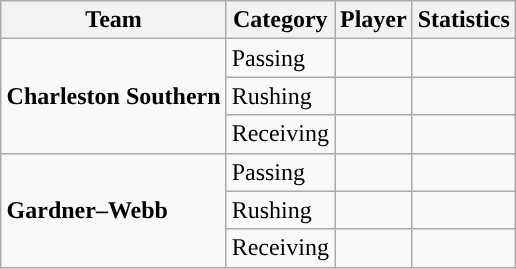<table class="wikitable" style="float: right;">
<tr>
<th>Team</th>
<th>Category</th>
<th>Player</th>
<th>Statistics</th>
</tr>
<tr>
<td rowspan=3><strong>Charleston Southern</strong></td>
<td>Passing</td>
<td></td>
<td></td>
</tr>
<tr>
<td>Rushing</td>
<td></td>
<td></td>
</tr>
<tr>
<td>Receiving</td>
<td></td>
<td></td>
</tr>
<tr>
<td rowspan=3><strong>Gardner–Webb</strong></td>
<td>Passing</td>
<td></td>
<td></td>
</tr>
<tr>
<td>Rushing</td>
<td></td>
<td></td>
</tr>
<tr>
<td>Receiving</td>
<td></td>
<td></td>
</tr>
</table>
